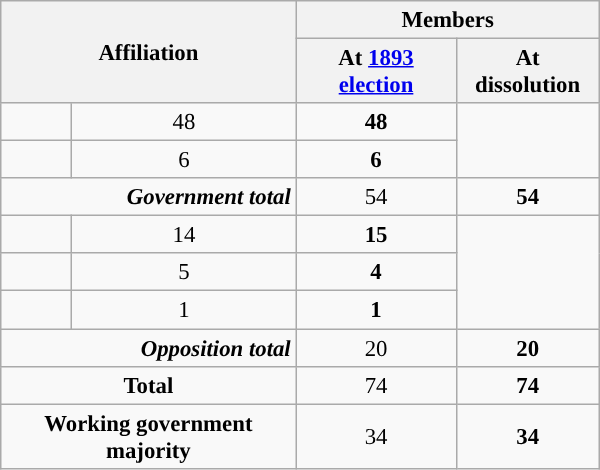<table class="wikitable" border="1" style="font-size:95%; width:300pt; text-align:center">
<tr>
<th colspan="2" rowspan="2" style="text-align:center;vertical-align:middle; ">Affiliation</th>
<th colspan="2" style="vertical-align:top;">Members</th>
</tr>
<tr>
<th>At <a href='#'>1893 election</a></th>
<th>At dissolution</th>
</tr>
<tr>
<td></td>
<td>48</td>
<td><strong>48</strong></td>
</tr>
<tr>
<td></td>
<td>6</td>
<td><strong>6</strong></td>
</tr>
<tr>
<td colspan="2" style="text-align:right; "><strong><em>Government total</em></strong></td>
<td>54</td>
<td><strong>54</strong></td>
</tr>
<tr>
<td></td>
<td>14</td>
<td><strong>15</strong></td>
</tr>
<tr>
<td></td>
<td>5</td>
<td><strong>4</strong></td>
</tr>
<tr>
<td></td>
<td>1</td>
<td><strong>1</strong></td>
</tr>
<tr>
<td colspan="2" style="text-align:right;"><strong><em>Opposition total</em></strong></td>
<td>20</td>
<td><strong>20</strong></td>
</tr>
<tr>
<td colspan="2"><strong>Total</strong></td>
<td>74</td>
<td><strong>74</strong></td>
</tr>
<tr>
<td colspan="2"><strong>Working government majority</strong></td>
<td>34</td>
<td><strong>34</strong></td>
</tr>
</table>
